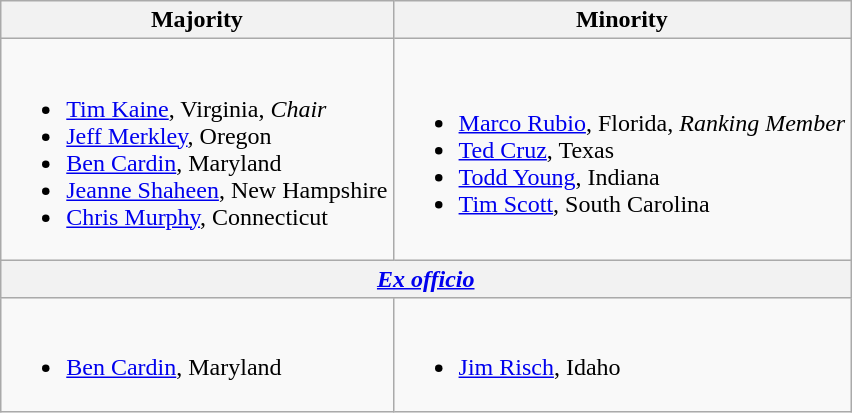<table class=wikitable>
<tr>
<th>Majority</th>
<th>Minority</th>
</tr>
<tr>
<td><br><ul><li><a href='#'>Tim Kaine</a>, Virginia, <em>Chair</em></li><li><a href='#'>Jeff Merkley</a>, Oregon</li><li><a href='#'>Ben Cardin</a>, Maryland</li><li><a href='#'>Jeanne Shaheen</a>, New Hampshire</li><li><a href='#'>Chris Murphy</a>, Connecticut</li></ul></td>
<td><br><ul><li><a href='#'>Marco Rubio</a>, Florida, <em>Ranking Member</em></li><li><a href='#'>Ted Cruz</a>, Texas</li><li><a href='#'>Todd Young</a>, Indiana</li><li><a href='#'>Tim Scott</a>, South Carolina</li></ul></td>
</tr>
<tr>
<th colspan=2><em><a href='#'>Ex officio</a></em></th>
</tr>
<tr>
<td><br><ul><li><a href='#'>Ben Cardin</a>, Maryland</li></ul></td>
<td><br><ul><li><a href='#'>Jim Risch</a>, Idaho</li></ul></td>
</tr>
</table>
